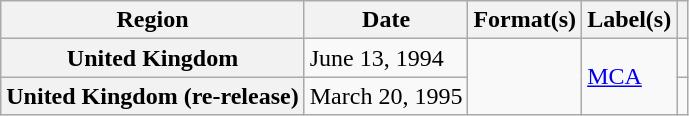<table class="wikitable plainrowheaders">
<tr>
<th scope="col">Region</th>
<th scope="col">Date</th>
<th scope="col">Format(s)</th>
<th scope="col">Label(s)</th>
<th scope="col"></th>
</tr>
<tr>
<th scope="row">United Kingdom</th>
<td>June 13, 1994</td>
<td rowspan="2"></td>
<td rowspan="2"><a href='#'>MCA</a></td>
<td></td>
</tr>
<tr>
<th scope="row">United Kingdom (re-release)</th>
<td>March 20, 1995</td>
<td></td>
</tr>
</table>
